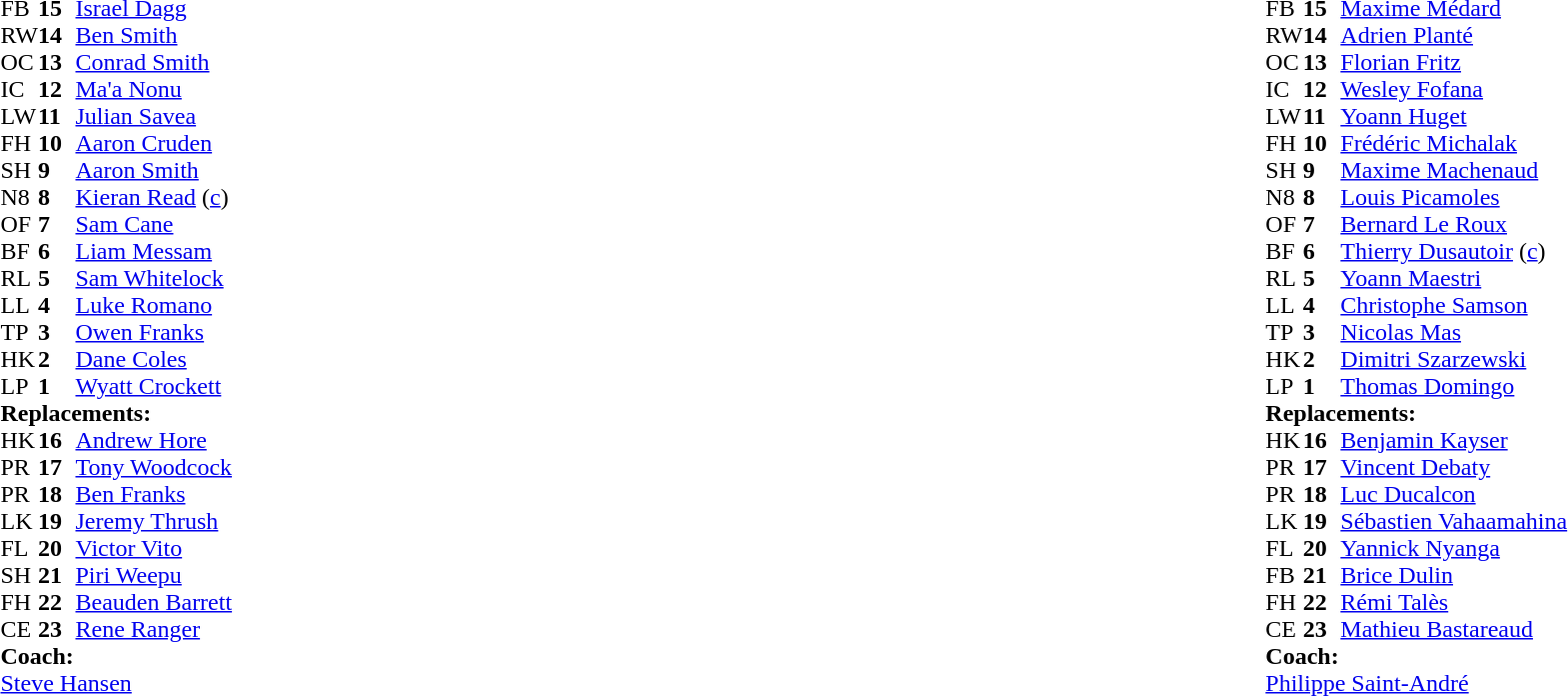<table style="width:100%;">
<tr>
<td style="vertical-align:top; width:50%;"><br><table style="font-size: 100%" cellspacing="0" cellpadding="0">
<tr>
<th width="25"></th>
<th width="25"></th>
</tr>
<tr>
<td>FB</td>
<td><strong>15</strong></td>
<td><a href='#'>Israel Dagg</a></td>
</tr>
<tr>
<td>RW</td>
<td><strong>14</strong></td>
<td><a href='#'>Ben Smith</a></td>
<td></td>
<td></td>
</tr>
<tr>
<td>OC</td>
<td><strong>13</strong></td>
<td><a href='#'>Conrad Smith</a></td>
</tr>
<tr>
<td>IC</td>
<td><strong>12</strong></td>
<td><a href='#'>Ma'a Nonu</a></td>
</tr>
<tr>
<td>LW</td>
<td><strong>11</strong></td>
<td><a href='#'>Julian Savea</a></td>
<td></td>
<td></td>
</tr>
<tr>
<td>FH</td>
<td><strong>10</strong></td>
<td><a href='#'>Aaron Cruden</a></td>
</tr>
<tr>
<td>SH</td>
<td><strong>9</strong></td>
<td><a href='#'>Aaron Smith</a></td>
<td></td>
<td></td>
</tr>
<tr>
<td>N8</td>
<td><strong>8</strong></td>
<td><a href='#'>Kieran Read</a> (<a href='#'>c</a>)</td>
</tr>
<tr>
<td>OF</td>
<td><strong>7</strong></td>
<td><a href='#'>Sam Cane</a></td>
</tr>
<tr>
<td>BF</td>
<td><strong>6</strong></td>
<td><a href='#'>Liam Messam</a></td>
<td></td>
<td></td>
</tr>
<tr>
<td>RL</td>
<td><strong>5</strong></td>
<td><a href='#'>Sam Whitelock</a></td>
<td></td>
<td></td>
</tr>
<tr>
<td>LL</td>
<td><strong>4</strong></td>
<td><a href='#'>Luke Romano</a></td>
</tr>
<tr>
<td>TP</td>
<td><strong>3</strong></td>
<td><a href='#'>Owen Franks</a></td>
<td></td>
<td></td>
</tr>
<tr>
<td>HK</td>
<td><strong>2</strong></td>
<td><a href='#'>Dane Coles</a></td>
<td></td>
<td></td>
</tr>
<tr>
<td>LP</td>
<td><strong>1</strong></td>
<td><a href='#'>Wyatt Crockett</a></td>
<td></td>
<td></td>
</tr>
<tr>
<td colspan=3><strong>Replacements:</strong></td>
</tr>
<tr>
<td>HK</td>
<td><strong>16</strong></td>
<td><a href='#'>Andrew Hore</a></td>
<td></td>
<td></td>
</tr>
<tr>
<td>PR</td>
<td><strong>17</strong></td>
<td><a href='#'>Tony Woodcock</a></td>
<td></td>
<td></td>
</tr>
<tr>
<td>PR</td>
<td><strong>18</strong></td>
<td><a href='#'>Ben Franks</a></td>
<td></td>
<td></td>
</tr>
<tr>
<td>LK</td>
<td><strong>19</strong></td>
<td><a href='#'>Jeremy Thrush</a></td>
<td></td>
<td></td>
</tr>
<tr>
<td>FL</td>
<td><strong>20</strong></td>
<td><a href='#'>Victor Vito</a></td>
<td></td>
<td></td>
</tr>
<tr>
<td>SH</td>
<td><strong>21</strong></td>
<td><a href='#'>Piri Weepu</a></td>
<td></td>
<td></td>
</tr>
<tr>
<td>FH</td>
<td><strong>22</strong></td>
<td><a href='#'>Beauden Barrett</a></td>
<td></td>
<td></td>
</tr>
<tr>
<td>CE</td>
<td><strong>23</strong></td>
<td><a href='#'>Rene Ranger</a></td>
<td></td>
<td></td>
</tr>
<tr>
<td colspan=3><strong>Coach:</strong></td>
</tr>
<tr>
<td colspan="4"> <a href='#'>Steve Hansen</a></td>
</tr>
</table>
</td>
<td style="vertical-align:top; width:50%;"><br><table cellspacing="0" cellpadding="0" style="font-size:100%; margin:auto;">
<tr>
<th width="25"></th>
<th width="25"></th>
</tr>
<tr>
<td>FB</td>
<td><strong>15</strong></td>
<td><a href='#'>Maxime Médard</a></td>
<td></td>
<td></td>
</tr>
<tr>
<td>RW</td>
<td><strong>14</strong></td>
<td><a href='#'>Adrien Planté</a></td>
</tr>
<tr>
<td>OC</td>
<td><strong>13</strong></td>
<td><a href='#'>Florian Fritz</a></td>
<td></td>
<td></td>
</tr>
<tr>
<td>IC</td>
<td><strong>12</strong></td>
<td><a href='#'>Wesley Fofana</a></td>
</tr>
<tr>
<td>LW</td>
<td><strong>11</strong></td>
<td><a href='#'>Yoann Huget</a></td>
</tr>
<tr>
<td>FH</td>
<td><strong>10</strong></td>
<td><a href='#'>Frédéric Michalak</a></td>
</tr>
<tr>
<td>SH</td>
<td><strong>9</strong></td>
<td><a href='#'>Maxime Machenaud</a></td>
<td></td>
<td></td>
</tr>
<tr>
<td>N8</td>
<td><strong>8</strong></td>
<td><a href='#'>Louis Picamoles</a></td>
<td></td>
<td></td>
</tr>
<tr>
<td>OF</td>
<td><strong>7</strong></td>
<td><a href='#'>Bernard Le Roux</a></td>
</tr>
<tr>
<td>BF</td>
<td><strong>6</strong></td>
<td><a href='#'>Thierry Dusautoir</a> (<a href='#'>c</a>)</td>
</tr>
<tr>
<td>RL</td>
<td><strong>5</strong></td>
<td><a href='#'>Yoann Maestri</a></td>
</tr>
<tr>
<td>LL</td>
<td><strong>4</strong></td>
<td><a href='#'>Christophe Samson</a></td>
<td></td>
<td></td>
</tr>
<tr>
<td>TP</td>
<td><strong>3</strong></td>
<td><a href='#'>Nicolas Mas</a></td>
<td></td>
<td></td>
</tr>
<tr>
<td>HK</td>
<td><strong>2</strong></td>
<td><a href='#'>Dimitri Szarzewski</a></td>
<td></td>
<td></td>
</tr>
<tr>
<td>LP</td>
<td><strong>1</strong></td>
<td><a href='#'>Thomas Domingo</a></td>
<td></td>
<td></td>
</tr>
<tr>
<td colspan=3><strong>Replacements:</strong></td>
</tr>
<tr>
<td>HK</td>
<td><strong>16</strong></td>
<td><a href='#'>Benjamin Kayser</a></td>
<td></td>
<td></td>
</tr>
<tr>
<td>PR</td>
<td><strong>17</strong></td>
<td><a href='#'>Vincent Debaty</a></td>
<td></td>
<td></td>
</tr>
<tr>
<td>PR</td>
<td><strong>18</strong></td>
<td><a href='#'>Luc Ducalcon</a></td>
<td></td>
<td></td>
</tr>
<tr>
<td>LK</td>
<td><strong>19</strong></td>
<td><a href='#'>Sébastien Vahaamahina</a></td>
<td></td>
<td></td>
</tr>
<tr>
<td>FL</td>
<td><strong>20</strong></td>
<td><a href='#'>Yannick Nyanga</a></td>
<td></td>
<td></td>
</tr>
<tr>
<td>FB</td>
<td><strong>21</strong></td>
<td><a href='#'>Brice Dulin</a></td>
<td></td>
<td></td>
</tr>
<tr>
<td>FH</td>
<td><strong>22</strong></td>
<td><a href='#'>Rémi Talès</a></td>
<td></td>
<td></td>
</tr>
<tr>
<td>CE</td>
<td><strong>23</strong></td>
<td><a href='#'>Mathieu Bastareaud</a></td>
<td></td>
<td></td>
</tr>
<tr>
<td colspan=3><strong>Coach:</strong></td>
</tr>
<tr>
<td colspan="4"> <a href='#'>Philippe Saint-André</a></td>
</tr>
</table>
</td>
</tr>
</table>
